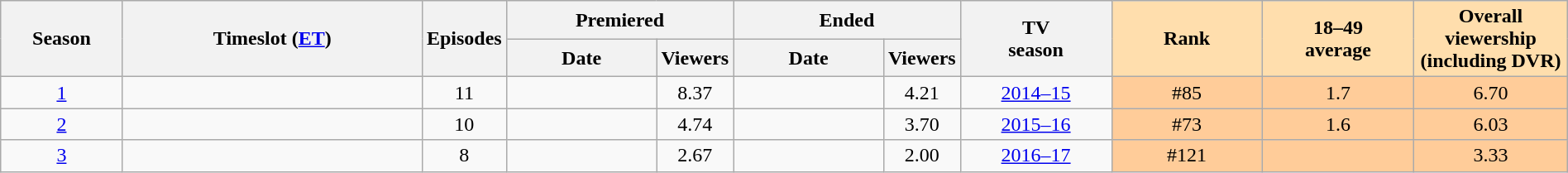<table class="wikitable" style="text-align:center; width:100%;">
<tr>
<th style="width:8%;" rowspan="2">Season</th>
<th style="width:20%;" rowspan="2">Timeslot (<a href='#'>ET</a>)</th>
<th style="width:5%;" rowspan="2">Episodes</th>
<th colspan="2">Premiered</th>
<th colspan="2">Ended</th>
<th style="width:10%;" rowspan="2">TV<br>season</th>
<th style="width:10%; background:#ffdead;" rowspan="2">Rank</th>
<th style="width:10%; background:#ffdead;" rowspan="2">18–49<br>average</th>
<th style="width:10%; background:#ffdead;" rowspan="2">Overall viewership (including DVR)</th>
</tr>
<tr>
<th style="width:10%;">Date</th>
<th>Viewers </th>
<th style="width:10%;">Date</th>
<th>Viewers </th>
</tr>
<tr>
<td><a href='#'>1</a></td>
<td></td>
<td>11</td>
<td style="text-align: center;"></td>
<td>8.37</td>
<td style="text-align: center;"></td>
<td>4.21</td>
<td><a href='#'>2014–15</a></td>
<td style="background:#fc9;">#85</td>
<td style="background:#fc9;">1.7</td>
<td style="background:#fc9;">6.70</td>
</tr>
<tr>
<td><a href='#'>2</a></td>
<td></td>
<td>10</td>
<td style="text-align: center;"></td>
<td>4.74</td>
<td style="text-align: center;"></td>
<td>3.70</td>
<td><a href='#'>2015–16</a></td>
<td style="background:#fc9;">#73</td>
<td style="background:#fc9;">1.6</td>
<td style="background:#fc9;">6.03</td>
</tr>
<tr>
<td><a href='#'>3</a></td>
<td></td>
<td>8</td>
<td style="text-align: center;"></td>
<td>2.67</td>
<td style="text-align: center;"></td>
<td>2.00</td>
<td><a href='#'>2016–17</a></td>
<td style="background:#fc9;">#121</td>
<td style="background:#fc9;"></td>
<td style="background:#fc9;">3.33</td>
</tr>
</table>
